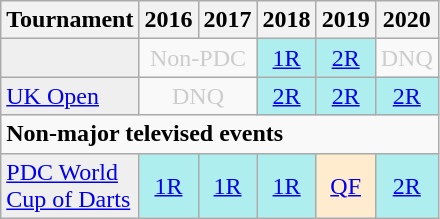<table class="wikitable" style="width:20%; margin:0">
<tr>
<th>Tournament</th>
<th>2016</th>
<th>2017</th>
<th>2018</th>
<th>2019</th>
<th>2020</th>
</tr>
<tr>
<td style="background:#efefef;"></td>
<td colspan="2" style="text-align:center; color:#ccc;">Non-PDC</td>
<td style="text-align:center; background:#afeeee;"><a href='#'>1R</a></td>
<td style="text-align:center; background:#afeeee;"><a href='#'>2R</a></td>
<td style="text-align:center; color:#ccc;">DNQ</td>
</tr>
<tr>
<td style="background:#efefef;"><a href='#'>UK Open</a></td>
<td colspan="2" style="text-align:center; color:#ccc;">DNQ</td>
<td style="text-align:center; background:#afeeee;"><a href='#'>2R</a></td>
<td style="text-align:center; background:#afeeee;"><a href='#'>2R</a></td>
<td style="text-align:center; background:#afeeee;"><a href='#'>2R</a></td>
</tr>
<tr>
<td colspan="6" align="left"><strong>Non-major televised events</strong></td>
</tr>
<tr>
<td style="background:#efefef;"><a href='#'>PDC World Cup of Darts</a></td>
<td style="text-align:center; background:#afeeee;"><a href='#'>1R</a></td>
<td style="text-align:center; background:#afeeee;"><a href='#'>1R</a></td>
<td style="text-align:center; background:#afeeee;"><a href='#'>1R</a></td>
<td style="text-align:center; background:#ffebcd;"><a href='#'>QF</a></td>
<td style="text-align:center; background:#afeeee;"><a href='#'>2R</a></td>
</tr>
</table>
